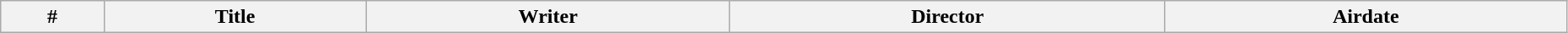<table class="wikitable plainrowheaders" style="width:98%;">
<tr>
<th>#</th>
<th>Title</th>
<th>Writer</th>
<th>Director</th>
<th>Airdate<br>







</th>
</tr>
</table>
